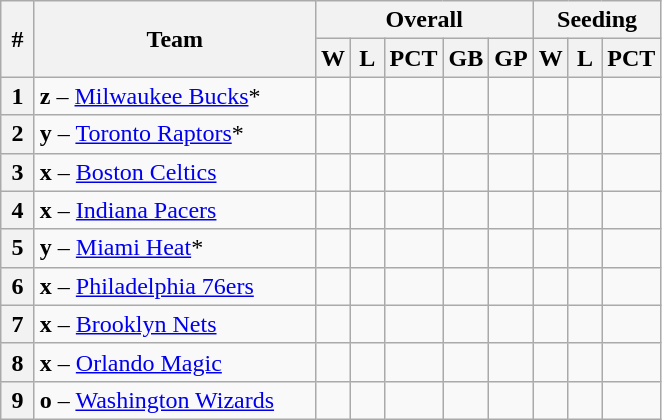<table class="wikitable">
<tr>
<th rowspan="2" width="15">#</th>
<th rowspan="2" width="180">Team</th>
<th colspan="5">Overall</th>
<th colspan="3">Seeding</th>
</tr>
<tr>
<th width="15">W</th>
<th width="15">L</th>
<th>PCT</th>
<th>GB</th>
<th>GP</th>
<th width="15">W</th>
<th width="15">L</th>
<th>PCT</th>
</tr>
<tr>
<th>1</th>
<td><strong>z</strong> – <a href='#'>Milwaukee Bucks</a>*</td>
<td></td>
<td></td>
<td></td>
<td></td>
<td></td>
<td></td>
<td></td>
<td></td>
</tr>
<tr>
<th>2</th>
<td><strong>y</strong> – <a href='#'>Toronto Raptors</a>*</td>
<td></td>
<td></td>
<td></td>
<td></td>
<td></td>
<td></td>
<td></td>
<td></td>
</tr>
<tr>
<th>3</th>
<td><strong>x</strong> – <a href='#'>Boston Celtics</a></td>
<td></td>
<td></td>
<td></td>
<td></td>
<td></td>
<td></td>
<td></td>
<td></td>
</tr>
<tr>
<th>4</th>
<td><strong>x</strong> – <a href='#'>Indiana Pacers</a></td>
<td></td>
<td></td>
<td></td>
<td></td>
<td></td>
<td></td>
<td></td>
<td></td>
</tr>
<tr>
<th>5</th>
<td><strong>y</strong> – <a href='#'>Miami Heat</a>*</td>
<td></td>
<td></td>
<td></td>
<td></td>
<td></td>
<td></td>
<td></td>
<td></td>
</tr>
<tr>
<th>6</th>
<td><strong>x</strong> – <a href='#'>Philadelphia 76ers</a></td>
<td></td>
<td></td>
<td></td>
<td></td>
<td></td>
<td></td>
<td></td>
<td></td>
</tr>
<tr>
<th>7</th>
<td><strong>x</strong> – <a href='#'>Brooklyn Nets</a></td>
<td></td>
<td></td>
<td></td>
<td></td>
<td></td>
<td></td>
<td></td>
<td></td>
</tr>
<tr>
<th>8</th>
<td><strong>x</strong> – <a href='#'>Orlando Magic</a></td>
<td></td>
<td></td>
<td></td>
<td></td>
<td></td>
<td></td>
<td></td>
<td></td>
</tr>
<tr>
<th>9</th>
<td><strong>o</strong> – <a href='#'>Washington Wizards</a></td>
<td></td>
<td></td>
<td></td>
<td></td>
<td></td>
<td></td>
<td></td>
<td></td>
</tr>
</table>
